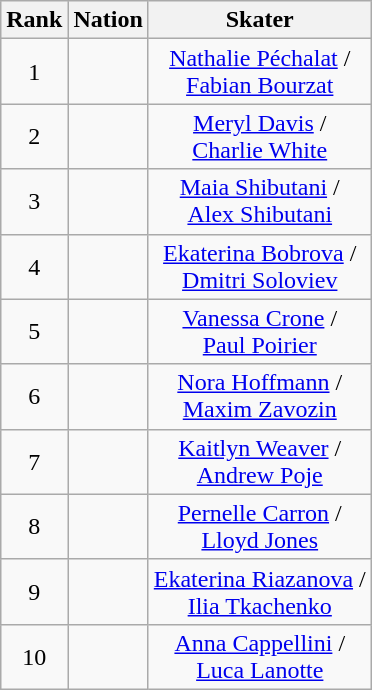<table class="wikitable sortable" style="text-align: center;">
<tr>
<th rowspan="2">Rank</th>
<th rowspan="2">Nation</th>
<th rowspan="2">Skater</th>
</tr>
<tr>
</tr>
<tr>
<td>1</td>
<td "style=text-align: left;"></td>
<td "style=text-align: left;"><a href='#'>Nathalie Péchalat</a> /<br> <a href='#'>Fabian Bourzat</a></td>
</tr>
<tr>
<td>2</td>
<td "style=text-align: left;"></td>
<td "style=text-align: left;"><a href='#'>Meryl Davis</a> /<br> <a href='#'>Charlie White</a></td>
</tr>
<tr>
<td>3</td>
<td "style=text-align: left;"></td>
<td "style=text-align: left;"><a href='#'>Maia Shibutani</a> /<br> <a href='#'>Alex Shibutani</a></td>
</tr>
<tr>
<td>4</td>
<td "style=text-align: left;"></td>
<td "style=text-align: left;"><a href='#'>Ekaterina Bobrova</a> /<br> <a href='#'>Dmitri Soloviev</a></td>
</tr>
<tr>
<td>5</td>
<td "style=text-align: left;"></td>
<td "style=text-align: left;"><a href='#'>Vanessa Crone</a> /<br> <a href='#'>Paul Poirier</a></td>
</tr>
<tr>
<td>6</td>
<td "style=text-align: left;"></td>
<td "style=text-align: left;"><a href='#'>Nora Hoffmann</a> /<br> <a href='#'>Maxim Zavozin</a></td>
</tr>
<tr>
<td>7</td>
<td "style=text-align: left;"></td>
<td "style=text-align: left;"><a href='#'>Kaitlyn Weaver</a> /<br> <a href='#'>Andrew Poje</a></td>
</tr>
<tr>
<td>8</td>
<td "style=text-align: left;"></td>
<td "style=text-align: left;"><a href='#'>Pernelle Carron</a> /<br> <a href='#'>Lloyd Jones</a></td>
</tr>
<tr>
<td>9</td>
<td "style=text-align: left;"></td>
<td "style=text-align: left;"><a href='#'>Ekaterina Riazanova</a> /<br> <a href='#'>Ilia Tkachenko</a></td>
</tr>
<tr>
<td>10</td>
<td "style=text-align: left;"></td>
<td "style=text-align: left;"><a href='#'>Anna Cappellini</a> /<br> <a href='#'>Luca Lanotte</a></td>
</tr>
</table>
